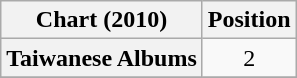<table class="wikitable plainrowheaders">
<tr>
<th>Chart (2010)</th>
<th>Position</th>
</tr>
<tr>
<th scope="row">Taiwanese Albums</th>
<td style="text-align:center;">2</td>
</tr>
<tr>
</tr>
</table>
